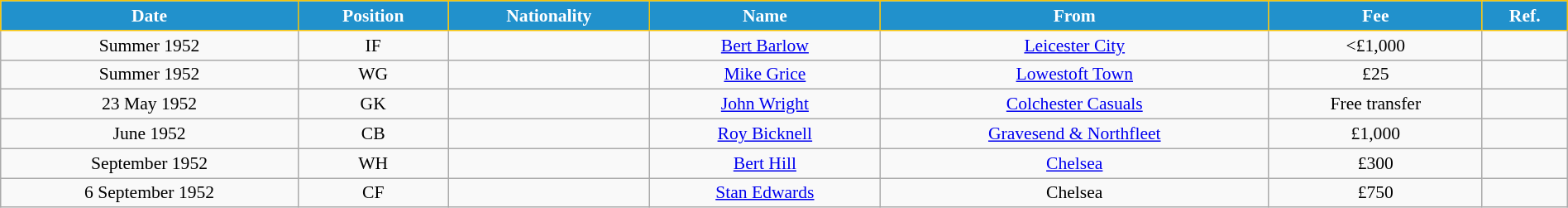<table class="wikitable" style="text-align:center; font-size:90%; width:100%;">
<tr>
<th style="background:#2191CC; color:white; border:1px solid #F7C408; text-align:center;">Date</th>
<th style="background:#2191CC; color:white; border:1px solid #F7C408; text-align:center;">Position</th>
<th style="background:#2191CC; color:white; border:1px solid #F7C408; text-align:center;">Nationality</th>
<th style="background:#2191CC; color:white; border:1px solid #F7C408; text-align:center;">Name</th>
<th style="background:#2191CC; color:white; border:1px solid #F7C408; text-align:center;">From</th>
<th style="background:#2191CC; color:white; border:1px solid #F7C408; text-align:center;">Fee</th>
<th style="background:#2191CC; color:white; border:1px solid #F7C408; text-align:center;">Ref.</th>
</tr>
<tr>
<td>Summer 1952</td>
<td>IF</td>
<td></td>
<td><a href='#'>Bert Barlow</a></td>
<td> <a href='#'>Leicester City</a></td>
<td><£1,000</td>
<td></td>
</tr>
<tr>
<td>Summer 1952</td>
<td>WG</td>
<td></td>
<td><a href='#'>Mike Grice</a></td>
<td> <a href='#'>Lowestoft Town</a></td>
<td>£25</td>
<td></td>
</tr>
<tr>
<td>23 May 1952</td>
<td>GK</td>
<td></td>
<td><a href='#'>John Wright</a></td>
<td> <a href='#'>Colchester Casuals</a></td>
<td>Free transfer</td>
<td></td>
</tr>
<tr>
<td>June 1952</td>
<td>CB</td>
<td></td>
<td><a href='#'>Roy Bicknell</a></td>
<td> <a href='#'>Gravesend & Northfleet</a></td>
<td>£1,000</td>
<td></td>
</tr>
<tr>
<td>September 1952</td>
<td>WH</td>
<td></td>
<td><a href='#'>Bert Hill</a></td>
<td> <a href='#'>Chelsea</a></td>
<td>£300</td>
<td></td>
</tr>
<tr>
<td>6 September 1952</td>
<td>CF</td>
<td></td>
<td><a href='#'>Stan Edwards</a></td>
<td> Chelsea</td>
<td>£750</td>
<td></td>
</tr>
</table>
